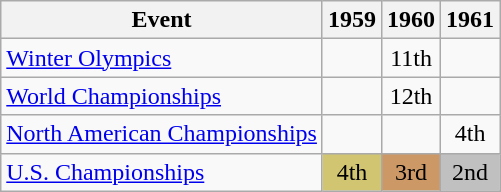<table class="wikitable">
<tr>
<th>Event</th>
<th>1959</th>
<th>1960</th>
<th>1961</th>
</tr>
<tr>
<td><a href='#'>Winter Olympics</a></td>
<td></td>
<td align="center">11th</td>
<td></td>
</tr>
<tr>
<td><a href='#'>World Championships</a></td>
<td></td>
<td align="center">12th</td>
<td></td>
</tr>
<tr>
<td><a href='#'>North American Championships</a></td>
<td></td>
<td></td>
<td align="center">4th</td>
</tr>
<tr>
<td><a href='#'>U.S. Championships</a></td>
<td align="center" bgcolor="#d1c571">4th</td>
<td align="center" bgcolor="cc9966">3rd</td>
<td align="center" bgcolor="silver">2nd</td>
</tr>
</table>
